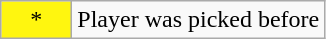<table class="wikitable">
<tr>
<td width="40px" bgcolor="#FFF60F" align="center">*</td>
<td>Player was picked before</td>
</tr>
</table>
